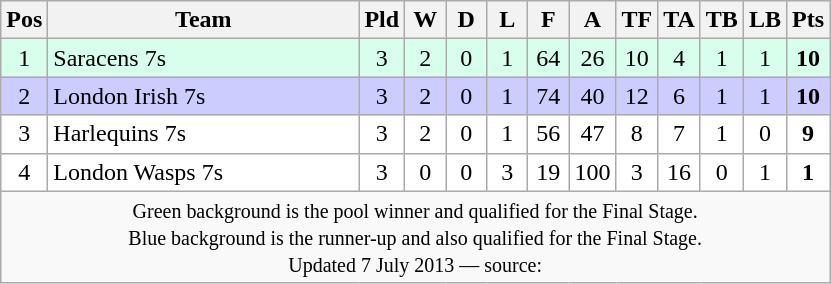<table class="wikitable" style="text-align: center;">
<tr>
<th width="20">Pos</th>
<th width="200">Team</th>
<th width="20">Pld</th>
<th width="20">W</th>
<th width="20">D</th>
<th width="20">L</th>
<th width="20">F</th>
<th width="20">A</th>
<th width="20">TF</th>
<th width="20">TA</th>
<th width="20">TB</th>
<th width="20">LB</th>
<th width="20">Pts</th>
</tr>
<tr bgcolor=#d8ffeb>
<td>1</td>
<td align=left>Saracens 7s</td>
<td>3</td>
<td>2</td>
<td>0</td>
<td>1</td>
<td>64</td>
<td>26</td>
<td>10</td>
<td>4</td>
<td>1</td>
<td>1</td>
<td><strong>10</strong></td>
</tr>
<tr bgcolor=#ccccff>
<td>2</td>
<td align=left>London Irish 7s</td>
<td>3</td>
<td>2</td>
<td>0</td>
<td>1</td>
<td>74</td>
<td>40</td>
<td>12</td>
<td>6</td>
<td>1</td>
<td>1</td>
<td><strong>10</strong></td>
</tr>
<tr bgcolor=#ffffff>
<td>3</td>
<td align=left>Harlequins 7s</td>
<td>3</td>
<td>2</td>
<td>0</td>
<td>1</td>
<td>56</td>
<td>47</td>
<td>8</td>
<td>7</td>
<td>1</td>
<td>0</td>
<td><strong>9</strong></td>
</tr>
<tr bgcolor=#ffffff>
<td>4</td>
<td align=left>London Wasps 7s</td>
<td>3</td>
<td>0</td>
<td>0</td>
<td>3</td>
<td>19</td>
<td>100</td>
<td>3</td>
<td>16</td>
<td>0</td>
<td>1</td>
<td><strong>1</strong></td>
</tr>
<tr align=center>
<td colspan="13" style="border:0px"><small>Green background is the pool winner and qualified for the Final Stage.<br>Blue background is the runner-up and also qualified for the Final Stage.<br>Updated 7 July 2013 — source: </small></td>
</tr>
</table>
